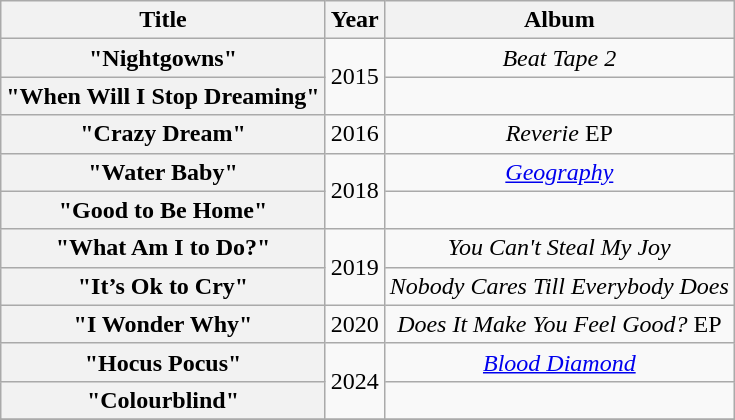<table class="wikitable plainrowheaders" style="text-align:center;">
<tr>
<th scope="col">Title</th>
<th scope="col">Year</th>
<th scope="col">Album</th>
</tr>
<tr>
<th scope="row">"Nightgowns"<br></th>
<td rowspan="2">2015</td>
<td><em>Beat Tape 2</em></td>
</tr>
<tr>
<th scope="row">"When Will I Stop Dreaming"<br></th>
<td></td>
</tr>
<tr>
<th scope="row">"Crazy Dream"<br></th>
<td>2016</td>
<td><em>Reverie</em> EP</td>
</tr>
<tr>
<th scope="row">"Water Baby"<br></th>
<td rowspan="2">2018</td>
<td><em><a href='#'>Geography</a></em></td>
</tr>
<tr>
<th scope="row">"Good to Be Home"<br></th>
<td></td>
</tr>
<tr>
<th scope="row">"What Am I to Do?"<br></th>
<td rowspan="2">2019</td>
<td><em>You Can't Steal My Joy</em></td>
</tr>
<tr>
<th scope="row">"It’s Ok to Cry"<br></th>
<td><em>Nobody Cares Till Everybody Does</em></td>
</tr>
<tr>
<th scope="row">"I Wonder Why"<br></th>
<td>2020</td>
<td><em>Does It Make You Feel Good?</em> EP</td>
</tr>
<tr>
<th scope="row">"Hocus Pocus"<br></th>
<td rowspan="2">2024</td>
<td><em><a href='#'>Blood Diamond</a></em></td>
</tr>
<tr>
<th scope="row">"Colourblind"<br></th>
<td></td>
</tr>
<tr>
</tr>
</table>
